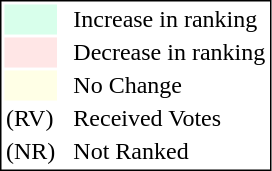<table style="border:1px solid black;">
<tr>
<td style="background:#D8FFEB; width:20px;"></td>
<td> </td>
<td>Increase in ranking</td>
</tr>
<tr>
<td style="background:#FFE6E6; width:20px;"></td>
<td> </td>
<td>Decrease in ranking</td>
</tr>
<tr>
<td style="background:#FFFFE6; width:20px;"></td>
<td> </td>
<td>No Change</td>
</tr>
<tr>
<td>(RV)</td>
<td> </td>
<td>Received Votes</td>
</tr>
<tr>
<td>(NR)</td>
<td> </td>
<td>Not Ranked</td>
</tr>
</table>
